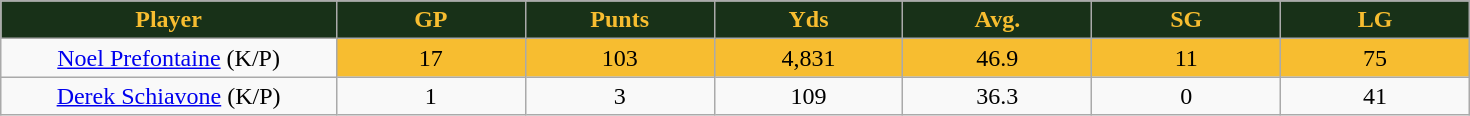<table class="wikitable sortable">
<tr>
<th style="background:#183118;color:#f7bd30;" width="16%">Player</th>
<th style="background:#183118;color:#f7bd30;" width="9%">GP</th>
<th style="background:#183118;color:#f7bd30;" width="9%">Punts</th>
<th style="background:#183118;color:#f7bd30;" width="9%">Yds</th>
<th style="background:#183118;color:#f7bd30;" width="9%">Avg.</th>
<th style="background:#183118;color:#f7bd30;" width="9%">SG</th>
<th style="background:#183118;color:#f7bd30;" width="9%">LG</th>
</tr>
<tr align="center">
<td><a href='#'>Noel Prefontaine</a> (K/P)</td>
<td bgcolor="#f7bd30">17</td>
<td bgcolor="#f7bd30">103</td>
<td bgcolor="#f7bd30">4,831</td>
<td bgcolor="#f7bd30">46.9</td>
<td bgcolor="#f7bd30">11</td>
<td bgcolor="#f7bd30">75</td>
</tr>
<tr align="center">
<td><a href='#'>Derek Schiavone</a> (K/P)</td>
<td>1</td>
<td>3</td>
<td>109</td>
<td>36.3</td>
<td>0</td>
<td>41</td>
</tr>
</table>
